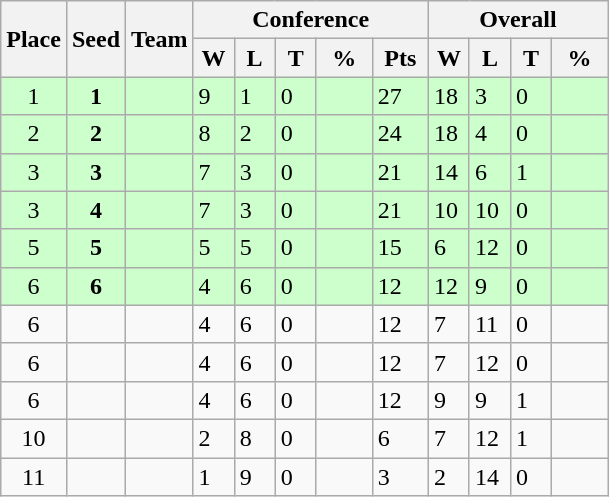<table class="wikitable">
<tr>
<th rowspan ="2">Place</th>
<th rowspan ="2">Seed</th>
<th rowspan ="2">Team</th>
<th colspan = "5">Conference</th>
<th colspan = "4">Overall</th>
</tr>
<tr>
<th scope="col" style="width: 20px;">W</th>
<th scope="col" style="width: 20px;">L</th>
<th scope="col" style="width: 20px;">T</th>
<th scope="col" style="width: 30px;">%</th>
<th scope="col" style="width: 30px;">Pts</th>
<th scope="col" style="width: 20px;">W</th>
<th scope="col" style="width: 20px;">L</th>
<th scope="col" style="width: 20px;">T</th>
<th scope="col" style="width: 30px;">%</th>
</tr>
<tr bgcolor=#ccffcc>
<td style="text-align:center;">1</td>
<td style="text-align:center;"><strong>1</strong></td>
<td></td>
<td>9</td>
<td>1</td>
<td>0</td>
<td></td>
<td>27</td>
<td>18</td>
<td>3</td>
<td>0</td>
<td></td>
</tr>
<tr bgcolor=#ccffcc>
<td style="text-align:center;">2</td>
<td style="text-align:center;"><strong>2</strong></td>
<td></td>
<td>8</td>
<td>2</td>
<td>0</td>
<td></td>
<td>24</td>
<td>18</td>
<td>4</td>
<td>0</td>
<td></td>
</tr>
<tr bgcolor=#ccffcc>
<td style="text-align:center;">3</td>
<td style="text-align:center;"><strong>3</strong></td>
<td></td>
<td>7</td>
<td>3</td>
<td>0</td>
<td></td>
<td>21</td>
<td>14</td>
<td>6</td>
<td>1</td>
<td></td>
</tr>
<tr bgcolor=#ccffcc>
<td style="text-align:center;">3</td>
<td style="text-align:center;"><strong>4</strong></td>
<td></td>
<td>7</td>
<td>3</td>
<td>0</td>
<td></td>
<td>21</td>
<td>10</td>
<td>10</td>
<td>0</td>
<td></td>
</tr>
<tr bgcolor=#ccffcc>
<td style="text-align:center;">5</td>
<td style="text-align:center;"><strong>5</strong></td>
<td></td>
<td>5</td>
<td>5</td>
<td>0</td>
<td></td>
<td>15</td>
<td>6</td>
<td>12</td>
<td>0</td>
<td></td>
</tr>
<tr bgcolor=#ccffcc>
<td style="text-align:center;">6</td>
<td style="text-align:center;"><strong>6</strong></td>
<td></td>
<td>4</td>
<td>6</td>
<td>0</td>
<td></td>
<td>12</td>
<td>12</td>
<td>9</td>
<td>0</td>
<td></td>
</tr>
<tr>
<td style="text-align:center;">6</td>
<td style="text-align:center;"></td>
<td></td>
<td>4</td>
<td>6</td>
<td>0</td>
<td></td>
<td>12</td>
<td>7</td>
<td>11</td>
<td>0</td>
<td></td>
</tr>
<tr>
<td style="text-align:center;">6</td>
<td style="text-align:center;"></td>
<td></td>
<td>4</td>
<td>6</td>
<td>0</td>
<td></td>
<td>12</td>
<td>7</td>
<td>12</td>
<td>0</td>
<td></td>
</tr>
<tr>
<td style="text-align:center;">6</td>
<td style="text-align:center;"></td>
<td></td>
<td>4</td>
<td>6</td>
<td>0</td>
<td></td>
<td>12</td>
<td>9</td>
<td>9</td>
<td>1</td>
<td></td>
</tr>
<tr>
<td style="text-align:center;">10</td>
<td style="text-align:center;"></td>
<td></td>
<td>2</td>
<td>8</td>
<td>0</td>
<td></td>
<td>6</td>
<td>7</td>
<td>12</td>
<td>1</td>
<td></td>
</tr>
<tr>
<td style="text-align:center;">11</td>
<td style="text-align:center;"></td>
<td></td>
<td>1</td>
<td>9</td>
<td>0</td>
<td></td>
<td>3</td>
<td>2</td>
<td>14</td>
<td>0</td>
<td></td>
</tr>
</table>
